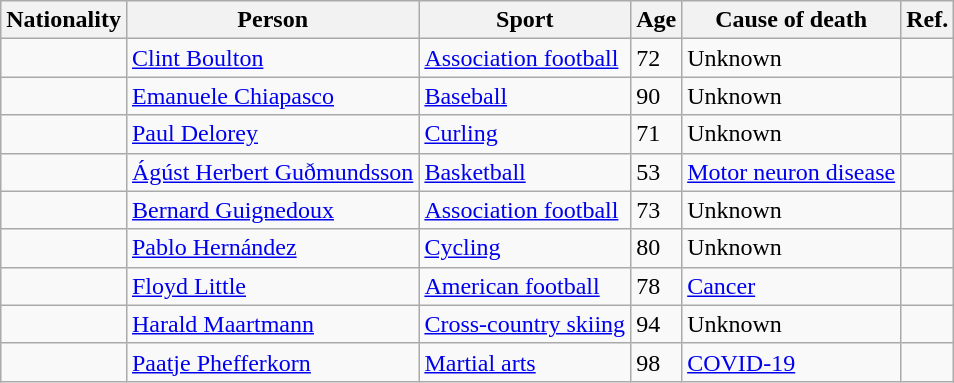<table class="wikitable source">
<tr>
<th>Nationality</th>
<th>Person</th>
<th>Sport</th>
<th>Age</th>
<th>Cause of death</th>
<th>Ref.</th>
</tr>
<tr>
<td></td>
<td><a href='#'>Clint Boulton</a></td>
<td><a href='#'>Association football</a></td>
<td>72</td>
<td>Unknown</td>
<td></td>
</tr>
<tr>
<td></td>
<td><a href='#'>Emanuele Chiapasco</a></td>
<td><a href='#'>Baseball</a></td>
<td>90</td>
<td>Unknown</td>
<td></td>
</tr>
<tr>
<td></td>
<td><a href='#'>Paul Delorey</a></td>
<td><a href='#'>Curling</a></td>
<td>71</td>
<td>Unknown</td>
<td></td>
</tr>
<tr>
<td></td>
<td><a href='#'>Ágúst Herbert Guðmundsson</a></td>
<td><a href='#'>Basketball</a></td>
<td>53</td>
<td><a href='#'>Motor neuron disease</a></td>
<td></td>
</tr>
<tr>
<td></td>
<td><a href='#'>Bernard Guignedoux</a></td>
<td><a href='#'>Association football</a></td>
<td>73</td>
<td>Unknown</td>
<td></td>
</tr>
<tr>
<td></td>
<td><a href='#'>Pablo Hernández</a></td>
<td><a href='#'>Cycling</a></td>
<td>80</td>
<td>Unknown</td>
<td></td>
</tr>
<tr>
<td></td>
<td><a href='#'>Floyd Little</a></td>
<td><a href='#'>American football</a></td>
<td>78</td>
<td><a href='#'>Cancer</a></td>
<td></td>
</tr>
<tr>
<td></td>
<td><a href='#'>Harald Maartmann</a></td>
<td><a href='#'>Cross-country skiing</a></td>
<td>94</td>
<td>Unknown</td>
<td></td>
</tr>
<tr>
<td></td>
<td><a href='#'>Paatje Phefferkorn</a></td>
<td><a href='#'>Martial arts</a></td>
<td>98</td>
<td><a href='#'>COVID-19</a></td>
<td></td>
</tr>
</table>
